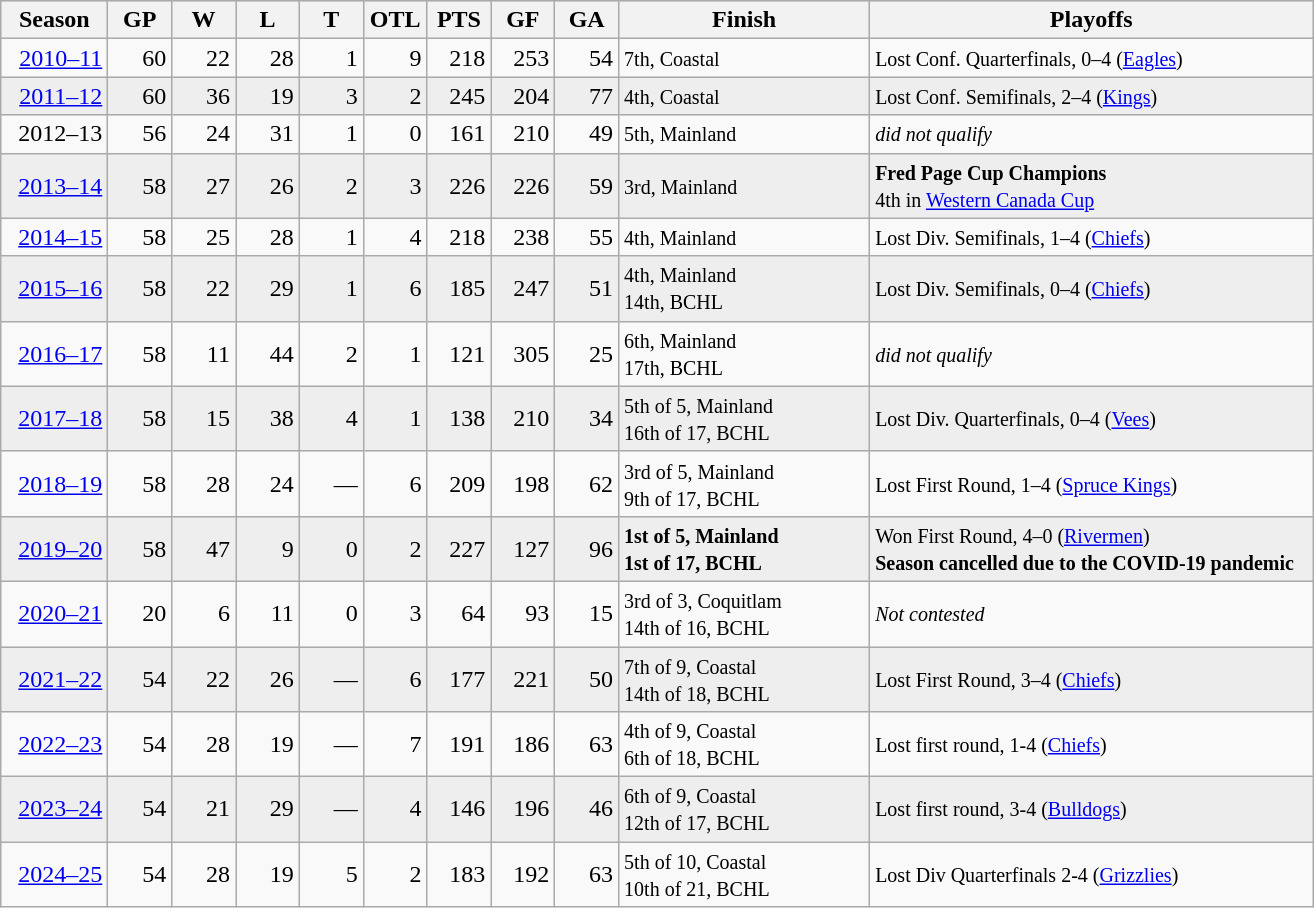<table class="wikitable">
<tr style="min-width:55em; font-weight:bold;text-align:right; background:#ddd;"|>
<th style=width:4em>Season</th>
<th style=width:2.2em><abbr>GP</abbr></th>
<th style=width:2.2em><abbr>W</abbr></th>
<th style=width:2.2em><abbr>L</abbr></th>
<th style=width:2.2em><abbr>T</abbr></th>
<th style=width:2.2em><abbr>OTL</abbr></th>
<th style=width:2.2em><abbr>PTS</abbr></th>
<th style=width:2.2em><abbr>GF</abbr></th>
<th style=width:2.2em><abbr>GA</abbr></th>
<th style=width:10em>Finish</th>
<th style=width:18em>Playoffs</th>
</tr>
<tr align=right>
<td><a href='#'>2010–11</a></td>
<td>60</td>
<td>22</td>
<td>28</td>
<td>1</td>
<td>9</td>
<td>218</td>
<td>253</td>
<td>54</td>
<td align=left><small>7th, Coastal</small></td>
<td align=left><small>Lost Conf. Quarterfinals, 0–4 (<a href='#'>Eagles</a>)</small></td>
</tr>
<tr style="background:#eee;" align=right>
<td><a href='#'>2011–12</a></td>
<td>60</td>
<td>36</td>
<td>19</td>
<td>3</td>
<td>2</td>
<td>245</td>
<td>204</td>
<td>77</td>
<td align=left><small>4th, Coastal</small></td>
<td align=left><small>Lost Conf. Semifinals, 2–4 (<a href='#'>Kings</a>)</small></td>
</tr>
<tr align=right>
<td>2012–13</td>
<td>56</td>
<td>24</td>
<td>31</td>
<td>1</td>
<td>0</td>
<td>161</td>
<td>210</td>
<td>49</td>
<td align=left><small>5th, Mainland</small></td>
<td align=left><small><em>did not qualify</em></small></td>
</tr>
<tr style="background:#eee;" align=right>
<td><a href='#'>2013–14</a></td>
<td>58</td>
<td>27</td>
<td>26</td>
<td>2</td>
<td>3</td>
<td>226</td>
<td>226</td>
<td>59</td>
<td align=left><small>3rd, Mainland</small></td>
<td align=left><small><strong>Fred Page Cup Champions</strong><br>4th in <a href='#'>Western Canada Cup</a></small></td>
</tr>
<tr align=right>
<td><a href='#'>2014–15</a></td>
<td>58</td>
<td>25</td>
<td>28</td>
<td>1</td>
<td>4</td>
<td>218</td>
<td>238</td>
<td>55</td>
<td align=left><small>4th, Mainland</small></td>
<td align=left><small>Lost Div. Semifinals, 1–4 (<a href='#'>Chiefs</a>)</small></td>
</tr>
<tr style="background:#eee;" align=right>
<td><a href='#'>2015–16</a></td>
<td>58</td>
<td>22</td>
<td>29</td>
<td>1</td>
<td>6</td>
<td>185</td>
<td>247</td>
<td>51</td>
<td align=left><small>4th, Mainland<br>14th, BCHL</small></td>
<td align=left><small>Lost Div. Semifinals, 0–4 (<a href='#'>Chiefs</a>)</small></td>
</tr>
<tr align=right>
<td><a href='#'>2016–17</a></td>
<td>58</td>
<td>11</td>
<td>44</td>
<td>2</td>
<td>1</td>
<td>121</td>
<td>305</td>
<td>25</td>
<td align=left><small>6th, Mainland <br>17th, BCHL</small></td>
<td align=left><small><em>did not qualify</em></small></td>
</tr>
<tr style="background:#eee;" align=right>
<td><a href='#'>2017–18</a></td>
<td>58</td>
<td>15</td>
<td>38</td>
<td>4</td>
<td>1</td>
<td>138</td>
<td>210</td>
<td>34</td>
<td align=left><small>5th of 5, Mainland<br>16th of 17, BCHL</small></td>
<td align=left><small>Lost Div. Quarterfinals, 0–4 (<a href='#'>Vees</a>)</small></td>
</tr>
<tr align=right>
<td><a href='#'>2018–19</a></td>
<td>58</td>
<td>28</td>
<td>24</td>
<td>—</td>
<td>6</td>
<td>209</td>
<td>198</td>
<td>62</td>
<td align=left><small>3rd of 5, Mainland<br>9th of 17, BCHL</small></td>
<td align=left><small>Lost First Round, 1–4 (<a href='#'>Spruce Kings</a>)</small></td>
</tr>
<tr style="background:#eee;" align=right>
<td><a href='#'>2019–20</a></td>
<td>58</td>
<td>47</td>
<td>9</td>
<td>0</td>
<td>2</td>
<td>227</td>
<td>127</td>
<td>96</td>
<td align=left><small><strong>1st of 5, Mainland</strong><br><strong>1st of 17, BCHL</strong></small></td>
<td align=left><small>Won First Round, 4–0 (<a href='#'>Rivermen</a>)<br><strong>Season cancelled due to the COVID-19 pandemic</strong></small></td>
</tr>
<tr align=right>
<td><a href='#'>2020–21</a></td>
<td>20</td>
<td>6</td>
<td>11</td>
<td>0</td>
<td>3</td>
<td>64</td>
<td>93</td>
<td>15</td>
<td align=left><small>3rd of 3, Coquitlam<br>14th of 16, BCHL</small></td>
<td align=left><small><em>Not contested</em></small></td>
</tr>
<tr style="background:#eee;" align=right>
<td><a href='#'>2021–22</a></td>
<td>54</td>
<td>22</td>
<td>26</td>
<td>—</td>
<td>6</td>
<td>177</td>
<td>221</td>
<td>50</td>
<td align=left><small>7th of 9, Coastal<br>14th of 18, BCHL</small></td>
<td align=left><small>Lost First Round, 3–4 (<a href='#'>Chiefs</a>)</small></td>
</tr>
<tr align=right>
<td><a href='#'>2022–23</a></td>
<td>54</td>
<td>28</td>
<td>19</td>
<td>—</td>
<td>7</td>
<td>191</td>
<td>186</td>
<td>63</td>
<td align=left><small>4th of 9, Coastal<br>6th of 18, BCHL</small></td>
<td align=left><small>Lost first round, 1-4 (<a href='#'>Chiefs</a>)</small></td>
</tr>
<tr style="background:#eee;" align=right>
<td><a href='#'>2023–24</a></td>
<td>54</td>
<td>21</td>
<td>29</td>
<td>—</td>
<td>4</td>
<td>146</td>
<td>196</td>
<td>46</td>
<td align=left><small>6th of 9, Coastal<br>12th of 17, BCHL</small></td>
<td align=left><small>Lost first round, 3-4 (<a href='#'>Bulldogs</a>)</small></td>
</tr>
<tr align=right>
<td><a href='#'>2024–25</a></td>
<td>54</td>
<td>28</td>
<td>19</td>
<td>5</td>
<td>2</td>
<td>183</td>
<td>192</td>
<td>63</td>
<td align=left><small>5th of 10, Coastal<br>10th of 21, BCHL</small></td>
<td align=left><small>Lost Div Quarterfinals 2-4 (<a href='#'>Grizzlies</a>)</small></td>
</tr>
</table>
